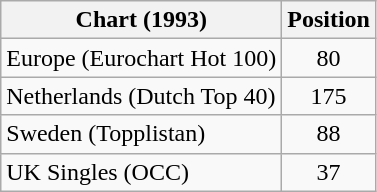<table class="wikitable sortable">
<tr>
<th>Chart (1993)</th>
<th>Position</th>
</tr>
<tr>
<td>Europe (Eurochart Hot 100)</td>
<td align="center">80</td>
</tr>
<tr>
<td>Netherlands (Dutch Top 40)</td>
<td align="center">175</td>
</tr>
<tr>
<td>Sweden (Topplistan)</td>
<td align="center">88</td>
</tr>
<tr>
<td>UK Singles (OCC)</td>
<td align="center">37</td>
</tr>
</table>
